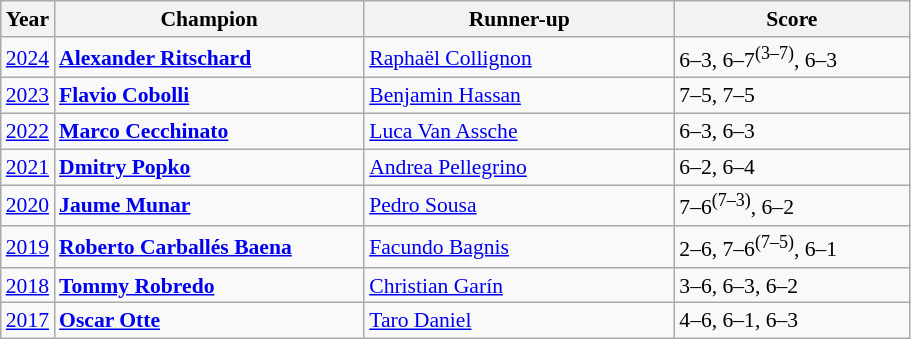<table class="wikitable" style="font-size:90%">
<tr>
<th>Year</th>
<th width="200">Champion</th>
<th width="200">Runner-up</th>
<th width="150">Score</th>
</tr>
<tr>
<td><a href='#'>2024</a></td>
<td> <strong><a href='#'>Alexander Ritschard</a></strong></td>
<td> <a href='#'>Raphaël Collignon</a></td>
<td>6–3, 6–7<sup>(3–7)</sup>, 6–3</td>
</tr>
<tr>
<td><a href='#'>2023</a></td>
<td> <strong><a href='#'>Flavio Cobolli</a></strong> </td>
<td> <a href='#'>Benjamin Hassan</a></td>
<td>7–5, 7–5</td>
</tr>
<tr>
<td><a href='#'>2022</a></td>
<td> <strong><a href='#'>Marco Cecchinato</a></strong></td>
<td> <a href='#'>Luca Van Assche</a></td>
<td>6–3, 6–3</td>
</tr>
<tr>
<td><a href='#'>2021</a></td>
<td> <strong><a href='#'>Dmitry Popko</a></strong></td>
<td> <a href='#'>Andrea Pellegrino</a></td>
<td>6–2, 6–4</td>
</tr>
<tr>
<td><a href='#'>2020</a></td>
<td> <strong><a href='#'>Jaume Munar</a></strong></td>
<td> <a href='#'>Pedro Sousa</a></td>
<td>7–6<sup>(7–3)</sup>, 6–2</td>
</tr>
<tr>
<td><a href='#'>2019</a></td>
<td> <strong><a href='#'>Roberto Carballés Baena</a></strong></td>
<td> <a href='#'>Facundo Bagnis</a></td>
<td>2–6, 7–6<sup>(7–5)</sup>, 6–1</td>
</tr>
<tr>
<td><a href='#'>2018</a></td>
<td> <strong><a href='#'>Tommy Robredo</a></strong></td>
<td> <a href='#'>Christian Garín</a></td>
<td>3–6, 6–3, 6–2</td>
</tr>
<tr>
<td><a href='#'>2017</a></td>
<td> <strong><a href='#'>Oscar Otte</a></strong></td>
<td> <a href='#'>Taro Daniel</a></td>
<td>4–6, 6–1, 6–3</td>
</tr>
</table>
